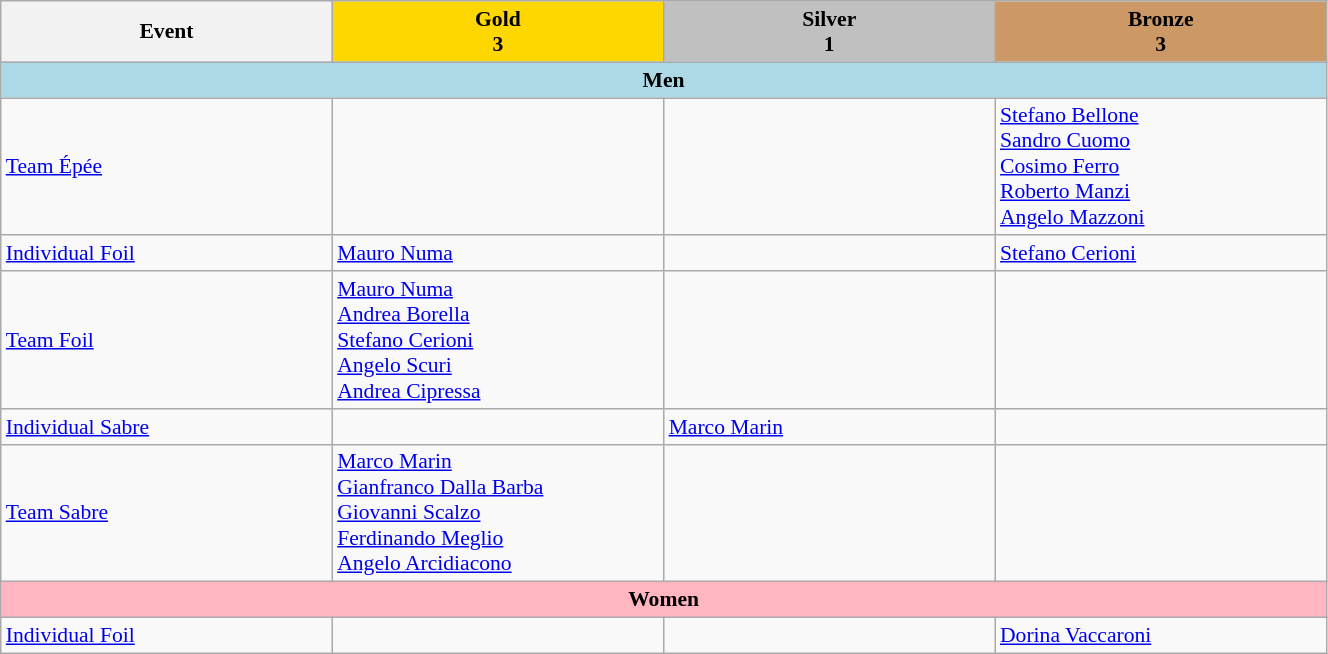<table class="wikitable" width=70% style="font-size:90%; text-align:left;">
<tr>
<th width=25%>Event</th>
<th width=25% style="background-color:gold">Gold<br>3</th>
<th width=25% style="background-color:silver">Silver<br>1</th>
<th width=25% style="background-color:#cc9966">Bronze<br>3</th>
</tr>
<tr>
<td colspan=4 align=center bgcolor=lightblue><strong>Men</strong></td>
</tr>
<tr>
<td><a href='#'>Team Épée</a></td>
<td></td>
<td></td>
<td><a href='#'>Stefano Bellone</a><br><a href='#'>Sandro Cuomo</a><br><a href='#'>Cosimo Ferro</a><br><a href='#'>Roberto Manzi</a><br><a href='#'>Angelo Mazzoni</a></td>
</tr>
<tr>
<td><a href='#'>Individual Foil</a></td>
<td><a href='#'>Mauro Numa</a></td>
<td></td>
<td><a href='#'>Stefano Cerioni</a></td>
</tr>
<tr>
<td><a href='#'>Team Foil</a></td>
<td><a href='#'>Mauro Numa</a><br><a href='#'>Andrea Borella</a><br><a href='#'>Stefano Cerioni</a><br><a href='#'>Angelo Scuri</a><br><a href='#'>Andrea Cipressa</a></td>
<td></td>
<td></td>
</tr>
<tr>
<td><a href='#'>Individual Sabre</a></td>
<td></td>
<td><a href='#'>Marco Marin</a></td>
<td></td>
</tr>
<tr>
<td><a href='#'>Team Sabre</a></td>
<td><a href='#'>Marco Marin</a><br><a href='#'>Gianfranco Dalla Barba</a><br><a href='#'>Giovanni Scalzo</a><br><a href='#'>Ferdinando Meglio</a><br><a href='#'>Angelo Arcidiacono</a></td>
<td></td>
<td></td>
</tr>
<tr>
<td colspan=4 align=center bgcolor=lightpink><strong>Women</strong></td>
</tr>
<tr>
<td><a href='#'>Individual Foil</a></td>
<td></td>
<td></td>
<td><a href='#'>Dorina Vaccaroni</a></td>
</tr>
</table>
